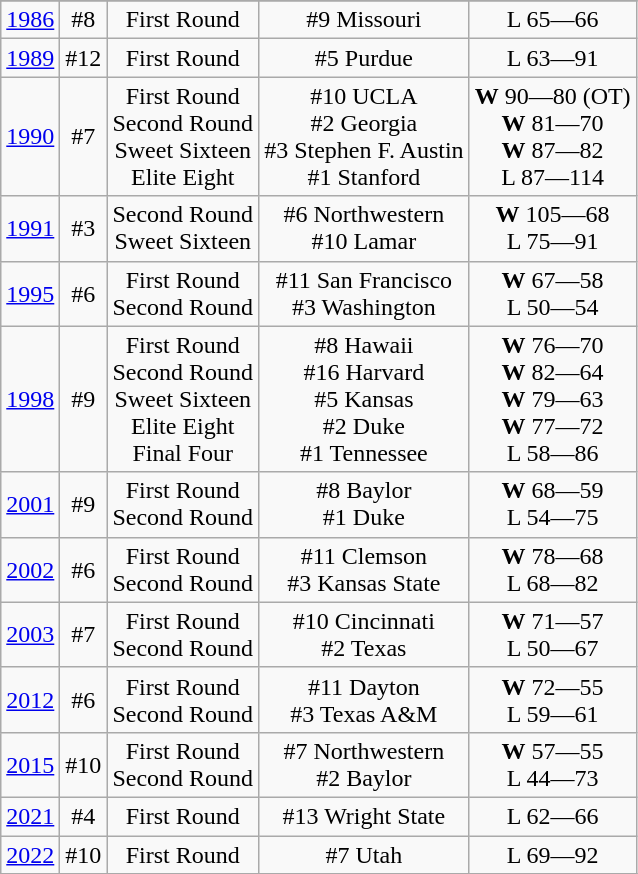<table class="wikitable" style="text-align:center">
<tr>
</tr>
<tr>
<td rowspan=1><a href='#'>1986</a></td>
<td>#8</td>
<td>First Round</td>
<td>#9 Missouri</td>
<td>L 65—66</td>
</tr>
<tr style="text-align:center;">
<td rowspan=1><a href='#'>1989</a></td>
<td>#12</td>
<td>First Round</td>
<td>#5 Purdue</td>
<td>L 63—91</td>
</tr>
<tr style="text-align:center;">
<td rowspan=1><a href='#'>1990</a></td>
<td>#7</td>
<td>First Round<br>Second Round<br>Sweet Sixteen<br>Elite Eight</td>
<td>#10 UCLA<br>#2 Georgia<br>#3 Stephen F. Austin<br>#1 Stanford</td>
<td><strong>W</strong> 90—80 (OT)<br><strong>W</strong> 81—70<br><strong>W</strong> 87—82<br>L 87—114</td>
</tr>
<tr style="text-align:center;">
<td rowspan=1><a href='#'>1991</a></td>
<td>#3</td>
<td>Second Round<br>Sweet Sixteen</td>
<td>#6 Northwestern<br>#10 Lamar</td>
<td><strong>W</strong> 105—68<br>L 75—91</td>
</tr>
<tr style="text-align:center;">
<td rowspan=1><a href='#'>1995</a></td>
<td>#6</td>
<td>First Round<br>Second Round</td>
<td>#11 San Francisco<br>#3 Washington</td>
<td><strong>W</strong> 67—58<br>L 50—54</td>
</tr>
<tr style="text-align:center;">
<td rowspan=1><a href='#'>1998</a></td>
<td>#9</td>
<td>First Round<br>Second Round<br>Sweet Sixteen<br>Elite Eight<br>Final Four</td>
<td>#8 Hawaii<br>#16 Harvard<br>#5 Kansas<br>#2 Duke<br>#1 Tennessee</td>
<td><strong>W</strong> 76—70<br><strong>W</strong> 82—64<br><strong>W</strong> 79—63<br><strong>W</strong> 77—72<br>L 58—86</td>
</tr>
<tr style="text-align:center;">
<td rowspan=1><a href='#'>2001</a></td>
<td>#9</td>
<td>First Round<br>Second Round</td>
<td>#8 Baylor<br>#1 Duke</td>
<td><strong>W</strong> 68—59<br>L 54—75</td>
</tr>
<tr style="text-align:center;">
<td rowspan=1><a href='#'>2002</a></td>
<td>#6</td>
<td>First Round<br>Second Round</td>
<td>#11 Clemson<br>#3 Kansas State</td>
<td><strong>W</strong> 78—68<br>L 68—82</td>
</tr>
<tr style="text-align:center;">
<td rowspan=1><a href='#'>2003</a></td>
<td>#7</td>
<td>First Round<br>Second Round</td>
<td>#10 Cincinnati<br>#2 Texas</td>
<td><strong>W</strong> 71—57<br>L 50—67</td>
</tr>
<tr style="text-align:center;">
<td rowspan=1><a href='#'>2012</a></td>
<td>#6</td>
<td>First Round<br>Second Round</td>
<td>#11 Dayton<br>#3 Texas A&M</td>
<td><strong>W</strong> 72—55<br>L 59—61</td>
</tr>
<tr style="text-align:center;">
<td rowspan=1><a href='#'>2015</a></td>
<td>#10</td>
<td>First Round<br>Second Round</td>
<td>#7 Northwestern<br>#2 Baylor</td>
<td><strong>W</strong> 57—55<br>L 44—73</td>
</tr>
<tr style="text-align:center;">
<td rowspan=1><a href='#'>2021</a></td>
<td>#4</td>
<td>First Round</td>
<td>#13 Wright State</td>
<td>L 62—66</td>
</tr>
<tr>
<td><a href='#'>2022</a></td>
<td>#10</td>
<td>First Round</td>
<td>#7 Utah</td>
<td>L 69—92</td>
</tr>
<tr style="text-align:center;">
</tr>
</table>
